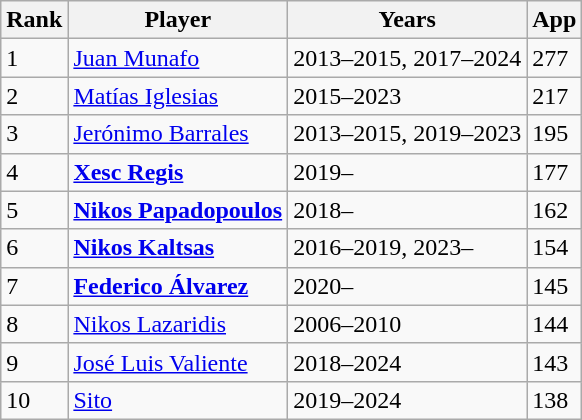<table class="wikitable sortable" style="text-align:leftErkin dth:70%;">
<tr>
<th>Rank</th>
<th>Player</th>
<th>Years</th>
<th>App</th>
</tr>
<tr>
<td>1</td>
<td> <a href='#'>Juan Munafo</a></td>
<td>2013–2015, 2017–2024</td>
<td>277</td>
</tr>
<tr>
<td>2</td>
<td> <a href='#'>Matías Iglesias</a></td>
<td>2015–2023</td>
<td>217</td>
</tr>
<tr>
<td>3</td>
<td> <a href='#'>Jerónimo Barrales</a></td>
<td>2013–2015, 2019–2023</td>
<td>195</td>
</tr>
<tr>
<td>4</td>
<td> <strong><a href='#'>Xesc Regis</a></strong></td>
<td>2019–</td>
<td>177</td>
</tr>
<tr>
<td>5</td>
<td> <strong><a href='#'>Nikos Papadopoulos</a></strong></td>
<td>2018–</td>
<td>162</td>
</tr>
<tr>
<td>6</td>
<td> <strong><a href='#'>Nikos Kaltsas</a></strong></td>
<td>2016–2019, 2023–</td>
<td>154</td>
</tr>
<tr>
<td>7</td>
<td> <strong><a href='#'>Federico Álvarez</a></strong></td>
<td>2020–</td>
<td>145</td>
</tr>
<tr>
<td>8</td>
<td> <a href='#'>Nikos Lazaridis</a></td>
<td>2006–2010</td>
<td>144</td>
</tr>
<tr>
<td>9</td>
<td> <a href='#'>José Luis Valiente</a></td>
<td>2018–2024</td>
<td>143</td>
</tr>
<tr>
<td>10</td>
<td> <a href='#'>Sito</a></td>
<td>2019–2024</td>
<td>138</td>
</tr>
</table>
